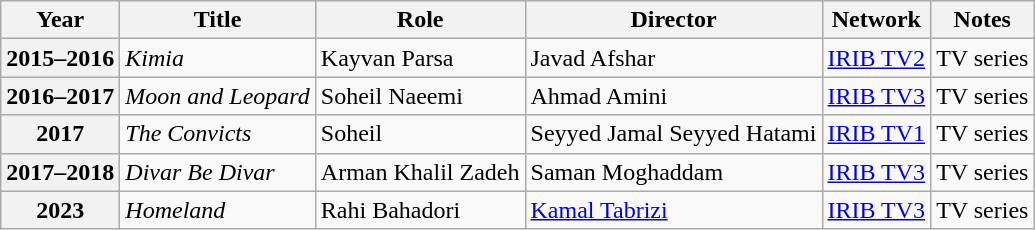<table class="wikitable plainrowheaders sortable"  style=font-size:100%>
<tr>
<th scope="col">Year</th>
<th scope="col">Title</th>
<th scope="col">Role</th>
<th scope="col">Director</th>
<th scope="col">Network</th>
<th scope="col" class="unsortable">Notes</th>
</tr>
<tr>
<th scope=row>2015–2016</th>
<td><em>Kimia</em></td>
<td>Kayvan Parsa</td>
<td>Javad Afshar</td>
<td><a href='#'>IRIB TV2</a></td>
<td>TV series</td>
</tr>
<tr>
<th scope=row>2016–2017</th>
<td><em>Moon and Leopard</em></td>
<td>Soheil Naeemi</td>
<td>Ahmad Amini</td>
<td><a href='#'>IRIB TV3</a></td>
<td>TV series</td>
</tr>
<tr>
<th scope=row>2017</th>
<td><em>The Convicts</em></td>
<td>Soheil</td>
<td>Seyyed Jamal Seyyed Hatami</td>
<td><a href='#'>IRIB TV1</a></td>
<td>TV series</td>
</tr>
<tr>
<th scope=row>2017–2018</th>
<td><em>Divar Be Divar</em></td>
<td>Arman Khalil Zadeh</td>
<td>Saman Moghaddam</td>
<td><a href='#'>IRIB TV3</a></td>
<td>TV series</td>
</tr>
<tr>
<th scope="row">2023</th>
<td><em>Homeland</em></td>
<td>Rahi Bahadori</td>
<td><a href='#'>Kamal Tabrizi</a></td>
<td><a href='#'>IRIB TV3</a></td>
<td>TV series</td>
</tr>
</table>
